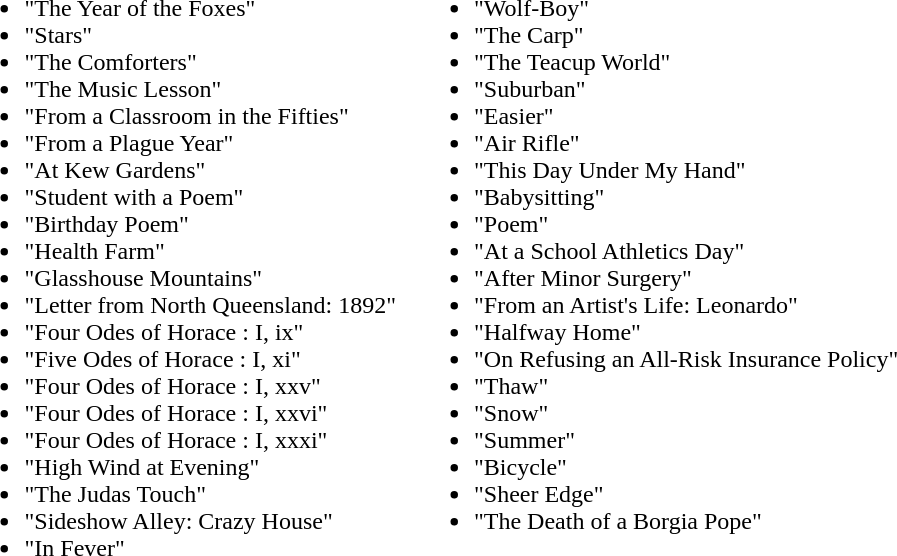<table border="0" cellpadding="5">
<tr ---->
<td valign="top"><br><ul><li>"The Year of the Foxes"</li><li>"Stars"</li><li>"The Comforters"</li><li>"The Music Lesson"</li><li>"From a Classroom in the Fifties"</li><li>"From a Plague Year"</li><li>"At Kew Gardens"</li><li>"Student with a Poem"</li><li>"Birthday Poem"</li><li>"Health Farm"</li><li>"Glasshouse Mountains"</li><li>"Letter from North Queensland: 1892"</li><li>"Four Odes of Horace : I, ix"</li><li>"Five Odes of Horace : I, xi"</li><li>"Four Odes of Horace : I, xxv"</li><li>"Four Odes of Horace : I, xxvi"</li><li>"Four Odes of Horace : I, xxxi"</li><li>"High Wind at Evening"</li><li>"The Judas Touch"</li><li>"Sideshow Alley: Crazy House"</li><li>"In Fever"</li></ul></td>
<td valign="top"><br><ul><li>"Wolf-Boy"</li><li>"The Carp"</li><li>"The Teacup World"</li><li>"Suburban"</li><li>"Easier"</li><li>"Air Rifle"</li><li>"This Day Under My Hand"</li><li>"Babysitting"</li><li>"Poem"</li><li>"At a School Athletics Day"</li><li>"After Minor Surgery"</li><li>"From an Artist's Life: Leonardo"</li><li>"Halfway Home"</li><li>"On Refusing an All-Risk Insurance Policy"</li><li>"Thaw"</li><li>"Snow"</li><li>"Summer"</li><li>"Bicycle"</li><li>"Sheer Edge"</li><li>"The Death of a Borgia Pope"</li></ul></td>
</tr>
</table>
